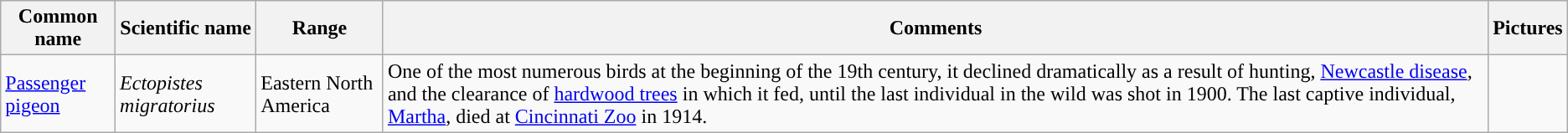<table class="wikitable">
<tr>
<th>Common name</th>
<th>Scientific name</th>
<th>Range</th>
<th class="unsortable">Comments</th>
<th class="unsortable">Pictures</th>
</tr>
<tr>
<td><a href='#'>Passenger pigeon</a></td>
<td><em>Ectopistes migratorius</em></td>
<td>Eastern North America</td>
<td>One of the most numerous birds at the beginning of the 19th century, it declined dramatically as a result of hunting, <a href='#'>Newcastle disease</a>, and the clearance of <a href='#'>hardwood trees</a> in which it fed, until the last individual in the wild was shot in 1900. The last captive individual, <a href='#'>Martha</a>, died at <a href='#'>Cincinnati Zoo</a> in 1914.</td>
<td></td>
</tr>
</table>
